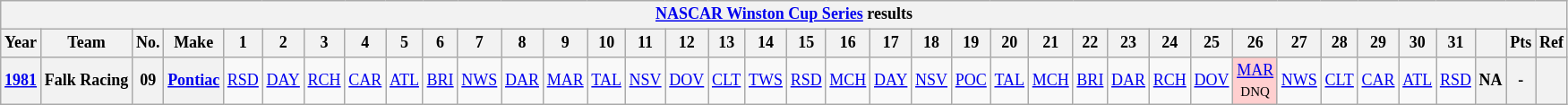<table class="wikitable" style="text-align:center; font-size:75%">
<tr>
<th colspan=45><a href='#'>NASCAR Winston Cup Series</a> results</th>
</tr>
<tr>
<th>Year</th>
<th>Team</th>
<th>No.</th>
<th>Make</th>
<th>1</th>
<th>2</th>
<th>3</th>
<th>4</th>
<th>5</th>
<th>6</th>
<th>7</th>
<th>8</th>
<th>9</th>
<th>10</th>
<th>11</th>
<th>12</th>
<th>13</th>
<th>14</th>
<th>15</th>
<th>16</th>
<th>17</th>
<th>18</th>
<th>19</th>
<th>20</th>
<th>21</th>
<th>22</th>
<th>23</th>
<th>24</th>
<th>25</th>
<th>26</th>
<th>27</th>
<th>28</th>
<th>29</th>
<th>30</th>
<th>31</th>
<th></th>
<th>Pts</th>
<th>Ref</th>
</tr>
<tr>
<th><a href='#'>1981</a></th>
<th>Falk Racing</th>
<th>09</th>
<th><a href='#'>Pontiac</a></th>
<td><a href='#'>RSD</a></td>
<td><a href='#'>DAY</a></td>
<td><a href='#'>RCH</a></td>
<td><a href='#'>CAR</a></td>
<td><a href='#'>ATL</a></td>
<td><a href='#'>BRI</a></td>
<td><a href='#'>NWS</a></td>
<td><a href='#'>DAR</a></td>
<td><a href='#'>MAR</a></td>
<td><a href='#'>TAL</a></td>
<td><a href='#'>NSV</a></td>
<td><a href='#'>DOV</a></td>
<td><a href='#'>CLT</a></td>
<td><a href='#'>TWS</a></td>
<td><a href='#'>RSD</a></td>
<td><a href='#'>MCH</a></td>
<td><a href='#'>DAY</a></td>
<td><a href='#'>NSV</a></td>
<td><a href='#'>POC</a></td>
<td><a href='#'>TAL</a></td>
<td><a href='#'>MCH</a></td>
<td><a href='#'>BRI</a></td>
<td><a href='#'>DAR</a></td>
<td><a href='#'>RCH</a></td>
<td><a href='#'>DOV</a></td>
<td style="background:#FFCFCF;"><a href='#'>MAR</a><br><small>DNQ</small></td>
<td><a href='#'>NWS</a></td>
<td><a href='#'>CLT</a></td>
<td><a href='#'>CAR</a></td>
<td><a href='#'>ATL</a></td>
<td><a href='#'>RSD</a></td>
<th>NA</th>
<th>-</th>
<th></th>
</tr>
</table>
